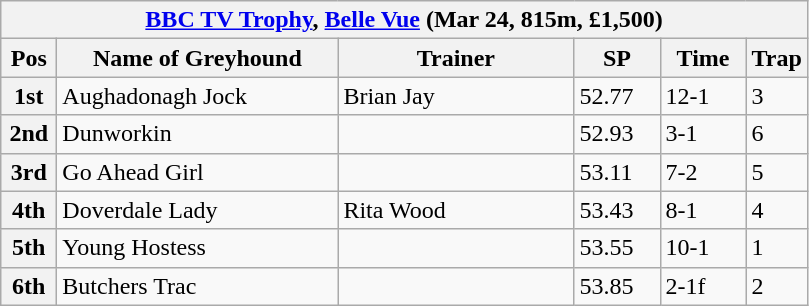<table class="wikitable">
<tr>
<th colspan="6"><a href='#'>BBC TV Trophy</a>, <a href='#'>Belle Vue</a> (Mar 24, 815m, £1,500)</th>
</tr>
<tr>
<th width=30>Pos</th>
<th width=180>Name of Greyhound</th>
<th width=150>Trainer</th>
<th width=50>SP</th>
<th width=50>Time</th>
<th width=30>Trap</th>
</tr>
<tr>
<th>1st</th>
<td>Aughadonagh Jock</td>
<td>Brian Jay</td>
<td>52.77</td>
<td>12-1</td>
<td>3</td>
</tr>
<tr>
<th>2nd</th>
<td>Dunworkin</td>
<td></td>
<td>52.93</td>
<td>3-1</td>
<td>6</td>
</tr>
<tr>
<th>3rd</th>
<td>Go Ahead Girl</td>
<td></td>
<td>53.11</td>
<td>7-2</td>
<td>5</td>
</tr>
<tr>
<th>4th</th>
<td>Doverdale Lady</td>
<td>Rita Wood</td>
<td>53.43</td>
<td>8-1</td>
<td>4</td>
</tr>
<tr>
<th>5th</th>
<td>Young Hostess</td>
<td></td>
<td>53.55</td>
<td>10-1</td>
<td>1</td>
</tr>
<tr>
<th>6th</th>
<td>Butchers Trac</td>
<td></td>
<td>53.85</td>
<td>2-1f</td>
<td>2</td>
</tr>
</table>
